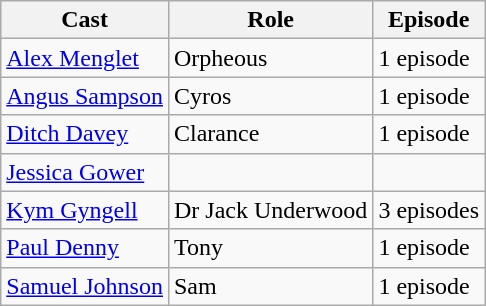<table class="wikitable">
<tr>
<th>Cast</th>
<th>Role</th>
<th>Episode</th>
</tr>
<tr>
<td><a href='#'>Alex Menglet</a></td>
<td>Orpheous</td>
<td>1 episode</td>
</tr>
<tr>
<td><a href='#'>Angus Sampson</a></td>
<td>Cyros</td>
<td>1 episode</td>
</tr>
<tr>
<td><a href='#'>Ditch Davey</a></td>
<td>Clarance</td>
<td>1 episode</td>
</tr>
<tr>
<td><a href='#'>Jessica Gower</a></td>
<td></td>
<td></td>
</tr>
<tr>
<td><a href='#'>Kym Gyngell</a></td>
<td>Dr Jack Underwood</td>
<td>3 episodes</td>
</tr>
<tr>
<td><a href='#'>Paul Denny</a></td>
<td>Tony</td>
<td>1 episode</td>
</tr>
<tr>
<td><a href='#'>Samuel Johnson</a></td>
<td>Sam</td>
<td>1 episode</td>
</tr>
</table>
